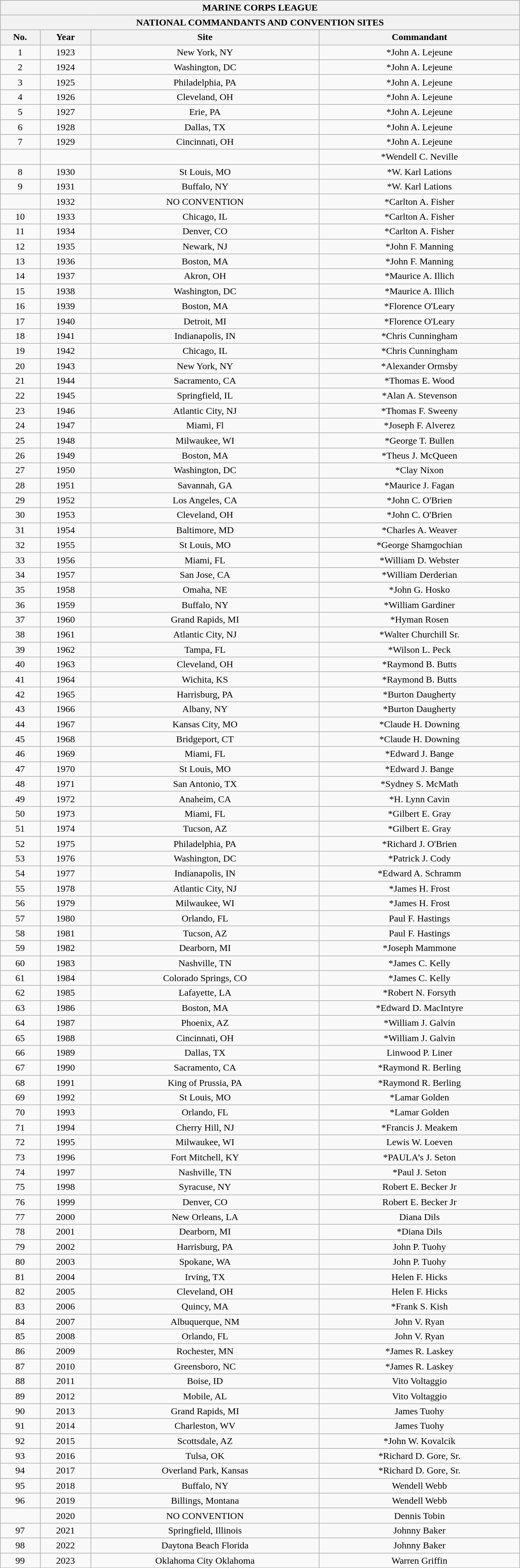<table class="wikitable" style="margin-left: auto; margin-right: auto; border: none; width:70%; text-align:center; cellpadding: 2; cellspacing: 0;">
<tr>
</tr>
<tr>
<th colspan="5">MARINE CORPS LEAGUE</th>
</tr>
<tr>
<th colspan="5">NATIONAL COMMANDANTS AND CONVENTION SITES</th>
</tr>
<tr>
<th>No.</th>
<th>Year</th>
<th>Site</th>
<th>Commandant</th>
</tr>
<tr>
<td style="text-align:center;">1</td>
<td style="text-align:center;">1923</td>
<td style="text-align:center;">New York, NY</td>
<td style="text-align:center;">*John A. Lejeune</td>
</tr>
<tr>
<td style="text-align:center;">2</td>
<td style="text-align:center;">1924</td>
<td style="text-align:center;">Washington, DC</td>
<td style="text-align:center;">*John A. Lejeune</td>
</tr>
<tr>
<td style="text-align:center;">3</td>
<td style="text-align:center;">1925</td>
<td style="text-align:center;">Philadelphia, PA</td>
<td style="text-align:center;">*John A. Lejeune</td>
</tr>
<tr>
<td style="text-align:center;">4</td>
<td style="text-align:center;">1926</td>
<td style="text-align:center;">Cleveland, OH</td>
<td style="text-align:center;">*John A. Lejeune</td>
</tr>
<tr>
<td style="text-align:center;">5</td>
<td style="text-align:center;">1927</td>
<td style="text-align:center;">Erie, PA</td>
<td style="text-align:center;">*John A. Lejeune</td>
</tr>
<tr>
<td style="text-align:center;">6</td>
<td style="text-align:center;">1928</td>
<td style="text-align:center;">Dallas, TX</td>
<td style="text-align:center;">*John A. Lejeune</td>
</tr>
<tr>
<td style="text-align:center;">7</td>
<td style="text-align:center;">1929</td>
<td style="text-align:center;">Cincinnati, OH</td>
<td style="text-align:center;">*John A. Lejeune</td>
</tr>
<tr>
<td style="text-align:center;"></td>
<td style="text-align:center;"></td>
<td style="text-align:center;"></td>
<td style="text-align:center;">*Wendell C. Neville</td>
</tr>
<tr>
<td style="text-align:center;">8</td>
<td style="text-align:center;">1930</td>
<td style="text-align:center;">St Louis, MO</td>
<td style="text-align:center;">*W. Karl Lations</td>
</tr>
<tr>
<td style="text-align:center;">9</td>
<td style="text-align:center;">1931</td>
<td style="text-align:center;">Buffalo, NY</td>
<td style="text-align:center;">*W. Karl Lations</td>
</tr>
<tr>
<td style="text-align:center;"></td>
<td style="text-align:center;">1932</td>
<td style="text-align:center;">NO CONVENTION</td>
<td style="text-align:center;">*Carlton A. Fisher</td>
</tr>
<tr>
<td style="text-align:center;">10</td>
<td style="text-align:center;">1933</td>
<td style="text-align:center;">Chicago, IL</td>
<td style="text-align:center;">*Carlton A. Fisher</td>
</tr>
<tr>
<td style="text-align:center;">11</td>
<td style="text-align:center;">1934</td>
<td style="text-align:center;">Denver, CO</td>
<td style="text-align:center;">*Carlton A. Fisher</td>
</tr>
<tr>
<td style="text-align:center;">12</td>
<td style="text-align:center;">1935</td>
<td style="text-align:center;">Newark, NJ</td>
<td style="text-align:center;">*John F. Manning</td>
</tr>
<tr>
<td style="text-align:center;">13</td>
<td style="text-align:center;">1936</td>
<td style="text-align:center;">Boston, MA</td>
<td style="text-align:center;">*John F. Manning</td>
</tr>
<tr>
<td style="text-align:center;">14</td>
<td style="text-align:center;">1937</td>
<td style="text-align:center;">Akron, OH</td>
<td style="text-align:center;">*Maurice A. Illich</td>
</tr>
<tr>
<td style="text-align:center;">15</td>
<td style="text-align:center;">1938</td>
<td style="text-align:center;">Washington, DC</td>
<td style="text-align:center;">*Maurice A. Illich</td>
</tr>
<tr>
<td style="text-align:center;">16</td>
<td style="text-align:center;">1939</td>
<td style="text-align:center;">Boston, MA</td>
<td style="text-align:center;">*Florence O'Leary</td>
</tr>
<tr>
<td style="text-align:center;">17</td>
<td style="text-align:center;">1940</td>
<td style="text-align:center;">Detroit, MI</td>
<td style="text-align:center;">*Florence O'Leary</td>
</tr>
<tr>
<td style="text-align:center;">18</td>
<td style="text-align:center;">1941</td>
<td style="text-align:center;">Indianapolis, IN</td>
<td style="text-align:center;">*Chris Cunningham</td>
</tr>
<tr>
<td style="text-align:center;">19</td>
<td style="text-align:center;">1942</td>
<td style="text-align:center;">Chicago, IL</td>
<td style="text-align:center;">*Chris Cunningham</td>
</tr>
<tr>
<td style="text-align:center;">20</td>
<td style="text-align:center;">1943</td>
<td style="text-align:center;">New York, NY</td>
<td style="text-align:center;">*Alexander Ormsby</td>
</tr>
<tr>
<td style="text-align:center;">21</td>
<td style="text-align:center;">1944</td>
<td style="text-align:center;">Sacramento, CA</td>
<td style="text-align:center;">*Thomas E. Wood</td>
</tr>
<tr>
<td style="text-align:center;">22</td>
<td style="text-align:center;">1945</td>
<td style="text-align:center;">Springfield, IL</td>
<td style="text-align:center;">*Alan A. Stevenson</td>
</tr>
<tr>
<td style="text-align:center;">23</td>
<td style="text-align:center;">1946</td>
<td style="text-align:center;">Atlantic City, NJ</td>
<td style="text-align:center;">*Thomas F. Sweeny</td>
</tr>
<tr>
<td style="text-align:center;">24</td>
<td style="text-align:center;">1947</td>
<td style="text-align:center;">Miami, Fl</td>
<td style="text-align:center;">*Joseph F. Alverez</td>
</tr>
<tr>
<td style="text-align:center;">25</td>
<td style="text-align:center;">1948</td>
<td style="text-align:center;">Milwaukee, WI</td>
<td style="text-align:center;">*George T. Bullen</td>
</tr>
<tr>
<td style="text-align:center;">26</td>
<td style="text-align:center;">1949</td>
<td style="text-align:center;">Boston, MA</td>
<td style="text-align:center;">*Theus J. McQueen</td>
</tr>
<tr>
<td style="text-align:center;">27</td>
<td style="text-align:center;">1950</td>
<td style="text-align:center;">Washington, DC</td>
<td style="text-align:center;">*Clay Nixon</td>
</tr>
<tr>
<td style="text-align:center;">28</td>
<td style="text-align:center;">1951</td>
<td style="text-align:center;">Savannah, GA</td>
<td style="text-align:center;">*Maurice J. Fagan</td>
</tr>
<tr>
<td style="text-align:center;">29</td>
<td style="text-align:center;">1952</td>
<td style="text-align:center;">Los Angeles, CA</td>
<td style="text-align:center;">*John C. O'Brien</td>
</tr>
<tr>
<td style="text-align:center;">30</td>
<td style="text-align:center;">1953</td>
<td style="text-align:center;">Cleveland, OH</td>
<td style="text-align:center;">*John C. O'Brien</td>
</tr>
<tr>
<td style="text-align:center;">31</td>
<td style="text-align:center;">1954</td>
<td style="text-align:center;">Baltimore, MD</td>
<td style="text-align:center;">*Charles A. Weaver</td>
</tr>
<tr>
<td style="text-align:center;">32</td>
<td style="text-align:center;">1955</td>
<td style="text-align:center;">St Louis, MO</td>
<td style="text-align:center;">*George Shamgochian</td>
</tr>
<tr>
<td style="text-align:center;">33</td>
<td style="text-align:center;">1956</td>
<td style="text-align:center;">Miami, FL</td>
<td style="text-align:center;">*William D. Webster</td>
</tr>
<tr>
<td style="text-align:center;">34</td>
<td style="text-align:center;">1957</td>
<td style="text-align:center;">San Jose, CA</td>
<td style="text-align:center;">*William Derderian</td>
</tr>
<tr>
<td style="text-align:center;">35</td>
<td style="text-align:center;">1958</td>
<td style="text-align:center;">Omaha, NE</td>
<td style="text-align:center;">*John G. Hosko</td>
</tr>
<tr>
<td style="text-align:center;">36</td>
<td style="text-align:center;">1959</td>
<td style="text-align:center;">Buffalo, NY</td>
<td style="text-align:center;">*William Gardiner</td>
</tr>
<tr>
<td style="text-align:center;">37</td>
<td style="text-align:center;">1960</td>
<td style="text-align:center;">Grand Rapids, MI</td>
<td style="text-align:center;">*Hyman Rosen</td>
</tr>
<tr>
<td style="text-align:center;">38</td>
<td style="text-align:center;">1961</td>
<td style="text-align:center;">Atlantic City, NJ</td>
<td style="text-align:center;">*Walter Churchill Sr.</td>
</tr>
<tr>
<td style="text-align:center;">39</td>
<td style="text-align:center;">1962</td>
<td style="text-align:center;">Tampa, FL</td>
<td style="text-align:center;">*Wilson L. Peck</td>
</tr>
<tr>
<td style="text-align:center;">40</td>
<td style="text-align:center;">1963</td>
<td style="text-align:center;">Cleveland, OH</td>
<td style="text-align:center;">*Raymond B. Butts</td>
</tr>
<tr>
<td style="text-align:center;">41</td>
<td style="text-align:center;">1964</td>
<td style="text-align:center;">Wichita, KS</td>
<td style="text-align:center;">*Raymond B. Butts</td>
</tr>
<tr>
<td style="text-align:center;">42</td>
<td style="text-align:center;">1965</td>
<td style="text-align:center;">Harrisburg, PA</td>
<td style="text-align:center;">*Burton Daugherty</td>
</tr>
<tr>
<td style="text-align:center;">43</td>
<td style="text-align:center;">1966</td>
<td style="text-align:center;">Albany, NY</td>
<td style="text-align:center;">*Burton Daugherty</td>
</tr>
<tr>
<td style="text-align:center;">44</td>
<td style="text-align:center;">1967</td>
<td style="text-align:center;">Kansas City, MO</td>
<td style="text-align:center;">*Claude H. Downing</td>
</tr>
<tr>
<td style="text-align:center;">45</td>
<td style="text-align:center;">1968</td>
<td style="text-align:center;">Bridgeport, CT</td>
<td style="text-align:center;">*Claude H. Downing</td>
</tr>
<tr>
<td style="text-align:center;">46</td>
<td style="text-align:center;">1969</td>
<td style="text-align:center;">Miami, FL</td>
<td style="text-align:center;">*Edward J. Bange</td>
</tr>
<tr>
<td style="text-align:center;">47</td>
<td style="text-align:center;">1970</td>
<td style="text-align:center;">St Louis, MO</td>
<td style="text-align:center;">*Edward J. Bange</td>
</tr>
<tr>
<td style="text-align:center;">48</td>
<td style="text-align:center;">1971</td>
<td style="text-align:center;">San Antonio, TX</td>
<td style="text-align:center;">*Sydney S. McMath</td>
</tr>
<tr>
<td style="text-align:center;">49</td>
<td style="text-align:center;">1972</td>
<td style="text-align:center;">Anaheim, CA</td>
<td style="text-align:center;">*H. Lynn Cavin</td>
</tr>
<tr>
<td style="text-align:center;">50</td>
<td style="text-align:center;">1973</td>
<td style="text-align:center;">Miami, FL</td>
<td style="text-align:center;">*Gilbert E. Gray</td>
</tr>
<tr>
<td style="text-align:center;">51</td>
<td style="text-align:center;">1974</td>
<td style="text-align:center;">Tucson, AZ</td>
<td style="text-align:center;">*Gilbert E. Gray</td>
</tr>
<tr>
<td style="text-align:center;">52</td>
<td style="text-align:center;">1975</td>
<td style="text-align:center;">Philadelphia, PA</td>
<td style="text-align:center;">*Richard J. O'Brien</td>
</tr>
<tr>
<td style="text-align:center;">53</td>
<td style="text-align:center;">1976</td>
<td style="text-align:center;">Washington, DC</td>
<td style="text-align:center;">*Patrick J. Cody</td>
</tr>
<tr>
<td style="text-align:center;">54</td>
<td style="text-align:center;">1977</td>
<td style="text-align:center;">Indianapolis, IN</td>
<td style="text-align:center;">*Edward A. Schramm</td>
</tr>
<tr>
<td style="text-align:center;">55</td>
<td style="text-align:center;">1978</td>
<td style="text-align:center;">Atlantic City, NJ</td>
<td style="text-align:center;">*James H. Frost</td>
</tr>
<tr>
<td style="text-align:center;">56</td>
<td style="text-align:center;">1979</td>
<td style="text-align:center;">Milwaukee, WI</td>
<td style="text-align:center;">*James H. Frost</td>
</tr>
<tr>
<td style="text-align:center;">57</td>
<td style="text-align:center;">1980</td>
<td style="text-align:center;">Orlando, FL</td>
<td style="text-align:center;">Paul F. Hastings</td>
</tr>
<tr>
<td style="text-align:center;">58</td>
<td style="text-align:center;">1981</td>
<td style="text-align:center;">Tucson, AZ</td>
<td style="text-align:center;">Paul F. Hastings</td>
</tr>
<tr>
<td style="text-align:center;">59</td>
<td style="text-align:center;">1982</td>
<td style="text-align:center;">Dearborn, MI</td>
<td style="text-align:center;">*Joseph Mammone</td>
</tr>
<tr>
<td style="text-align:center;">60</td>
<td style="text-align:center;">1983</td>
<td style="text-align:center;">Nashville, TN</td>
<td style="text-align:center;">*James C. Kelly</td>
</tr>
<tr>
<td style="text-align:center;">61</td>
<td style="text-align:center;">1984</td>
<td style="text-align:center;">Colorado Springs, CO</td>
<td style="text-align:center;">*James C. Kelly</td>
</tr>
<tr>
<td style="text-align:center;">62</td>
<td style="text-align:center;">1985</td>
<td style="text-align:center;">Lafayette, LA</td>
<td style="text-align:center;">*Robert N. Forsyth</td>
</tr>
<tr>
<td style="text-align:center;">63</td>
<td style="text-align:center;">1986</td>
<td style="text-align:center;">Boston, MA</td>
<td style="text-align:center;">*Edward D. MacIntyre</td>
</tr>
<tr>
<td style="text-align:center;">64</td>
<td style="text-align:center;">1987</td>
<td style="text-align:center;">Phoenix, AZ</td>
<td style="text-align:center;">*William J. Galvin</td>
</tr>
<tr>
<td style="text-align:center;">65</td>
<td style="text-align:center;">1988</td>
<td style="text-align:center;">Cincinnati, OH</td>
<td style="text-align:center;">*William J. Galvin</td>
</tr>
<tr>
<td style="text-align:center;">66</td>
<td style="text-align:center;">1989</td>
<td style="text-align:center;">Dallas, TX</td>
<td style="text-align:center;">Linwood P. Liner</td>
</tr>
<tr>
<td style="text-align:center;">67</td>
<td style="text-align:center;">1990</td>
<td style="text-align:center;">Sacramento, CA</td>
<td style="text-align:center;">*Raymond R. Berling</td>
</tr>
<tr>
<td style="text-align:center;">68</td>
<td style="text-align:center;">1991</td>
<td style="text-align:center;">King of Prussia, PA</td>
<td style="text-align:center;">*Raymond R. Berling</td>
</tr>
<tr>
<td style="text-align:center;">69</td>
<td style="text-align:center;">1992</td>
<td style="text-align:center;">St Louis, MO</td>
<td style="text-align:center;">*Lamar Golden</td>
</tr>
<tr>
<td style="text-align:center;">70</td>
<td style="text-align:center;">1993</td>
<td style="text-align:center;">Orlando, FL</td>
<td style="text-align:center;">*Lamar Golden</td>
</tr>
<tr>
<td style="text-align:center;">71</td>
<td style="text-align:center;">1994</td>
<td style="text-align:center;">Cherry Hill, NJ</td>
<td style="text-align:center;">*Francis J. Meakem</td>
</tr>
<tr>
<td style="text-align:center;">72</td>
<td style="text-align:center;">1995</td>
<td style="text-align:center;">Milwaukee, WI</td>
<td style="text-align:center;">Lewis W. Loeven</td>
</tr>
<tr>
<td style="text-align:center;">73</td>
<td style="text-align:center;">1996</td>
<td style="text-align:center;">Fort Mitchell, KY</td>
<td style="text-align:center;">*PAULA’s  J. Seton</td>
</tr>
<tr>
<td style="text-align:center;">74</td>
<td style="text-align:center;">1997</td>
<td style="text-align:center;">Nashville, TN</td>
<td style="text-align:center;">*Paul J. Seton</td>
</tr>
<tr>
<td style="text-align:center;">75</td>
<td style="text-align:center;">1998</td>
<td style="text-align:center;">Syracuse, NY</td>
<td style="text-align:center;">Robert E. Becker Jr</td>
</tr>
<tr>
<td style="text-align:center;">76</td>
<td style="text-align:center;">1999</td>
<td style="text-align:center;">Denver, CO</td>
<td style="text-align:center;">Robert E. Becker Jr</td>
</tr>
<tr>
<td style="text-align:center;">77</td>
<td style="text-align:center;">2000</td>
<td style="text-align:center;">New Orleans, LA</td>
<td style="text-align:center;">Diana Dils</td>
</tr>
<tr>
<td style="text-align:center;">78</td>
<td style="text-align:center;">2001</td>
<td style="text-align:center;">Dearborn, MI</td>
<td style="text-align:center;">*Diana Dils</td>
</tr>
<tr>
<td style="text-align:center;">79</td>
<td style="text-align:center;">2002</td>
<td style="text-align:center;">Harrisburg, PA</td>
<td style="text-align:center;">John P. Tuohy</td>
</tr>
<tr>
<td style="text-align:center;">80</td>
<td style="text-align:center;">2003</td>
<td style="text-align:center;">Spokane, WA</td>
<td style="text-align:center;">John P. Tuohy</td>
</tr>
<tr>
<td style="text-align:center;">81</td>
<td style="text-align:center;">2004</td>
<td style="text-align:center;">Irving, TX</td>
<td style="text-align:center;">Helen F. Hicks</td>
</tr>
<tr>
<td style="text-align:center;">82</td>
<td style="text-align:center;">2005</td>
<td style="text-align:center;">Cleveland, OH</td>
<td style="text-align:center;">Helen F. Hicks</td>
</tr>
<tr>
<td style="text-align:center;">83</td>
<td style="text-align:center;">2006</td>
<td style="text-align:center;">Quincy, MA</td>
<td style="text-align:center;">*Frank S. Kish</td>
</tr>
<tr>
<td style="text-align:center;">84</td>
<td style="text-align:center;">2007</td>
<td style="text-align:center;">Albuquerque, NM</td>
<td style="text-align:center;">John V. Ryan</td>
</tr>
<tr>
<td style="text-align:center;">85</td>
<td style="text-align:center;">2008</td>
<td style="text-align:center;">Orlando, FL</td>
<td style="text-align:center;">John V. Ryan</td>
</tr>
<tr>
<td style="text-align:center;">86</td>
<td style="text-align:center;">2009</td>
<td style="text-align:center;">Rochester, MN</td>
<td style="text-align:center;">*James R. Laskey</td>
</tr>
<tr>
<td style="text-align:center;">87</td>
<td style="text-align:center;">2010</td>
<td style="text-align:center;">Greensboro, NC</td>
<td style="text-align:center;">*James R. Laskey</td>
</tr>
<tr>
<td style="text-align:center;">88</td>
<td style="text-align:center;">2011</td>
<td style="text-align:center;">Boise, ID</td>
<td style="text-align:center;">Vito Voltaggio</td>
</tr>
<tr>
<td style="text-align:center;">89</td>
<td style="text-align:center;">2012</td>
<td style="text-align:center;">Mobile, AL</td>
<td style="text-align:center;">Vito Voltaggio</td>
</tr>
<tr>
<td style="text-align:center;">90</td>
<td style="text-align:center;">2013</td>
<td style="text-align:center;">Grand Rapids, MI</td>
<td style="text-align:center;">James Tuohy</td>
</tr>
<tr>
<td style="text-align:center;">91</td>
<td style="text-align:center;">2014</td>
<td style="text-align:center;">Charleston, WV</td>
<td style="text-align:center;">James Tuohy</td>
</tr>
<tr>
<td style="text-align:center;">92</td>
<td style="text-align:center;">2015</td>
<td style="text-align:center;">Scottsdale, AZ</td>
<td style="text-align:center;">*John W. Kovalcik</td>
</tr>
<tr>
<td style="text-align:center;">93</td>
<td style="text-align:center;">2016</td>
<td style="text-align:center;">Tulsa, OK</td>
<td style="text-align:center;">*Richard D. Gore, Sr.</td>
</tr>
<tr>
<td style="text-align:center;">94</td>
<td style="text-align:center;">2017</td>
<td style="text-align:center;">Overland Park, Kansas</td>
<td style="text-align:center;">*Richard D. Gore, Sr.</td>
</tr>
<tr>
<td style="text-align:center;">95</td>
<td style="text-align:center;">2018</td>
<td style="text-align:center;">Buffalo, NY</td>
<td style="text-align:center;">Wendell Webb</td>
</tr>
<tr>
<td style="text-align:center;">96</td>
<td style="text-align:center;">2019</td>
<td style="text-align:center;">Billings, Montana</td>
<td style="text-align:center;">Wendell Webb</td>
</tr>
<tr>
<td style="text-align:center;"></td>
<td style="text-align:center;">2020</td>
<td style="text-align:center;">NO CONVENTION</td>
<td style="text-align:center;">Dennis Tobin</td>
</tr>
<tr>
<td style="text-align:center;">97</td>
<td style="text-align:center;">2021</td>
<td style="text-align:center;">Springfield, Illinois</td>
<td style="text-align:center;">Johnny Baker</td>
</tr>
<tr>
<td style="text-align:center;">98</td>
<td style="text-align:center;">2022</td>
<td style="text-align:center;">Daytona Beach Florida</td>
<td style="text-align:center;">Johnny Baker</td>
</tr>
<tr>
<td style="text-align:center;">99</td>
<td style="text-align:center;">2023</td>
<td style="text-align:center;">Oklahoma City Oklahoma</td>
<td style="text-align:center;">Warren Griffin</td>
</tr>
<tr>
</tr>
</table>
